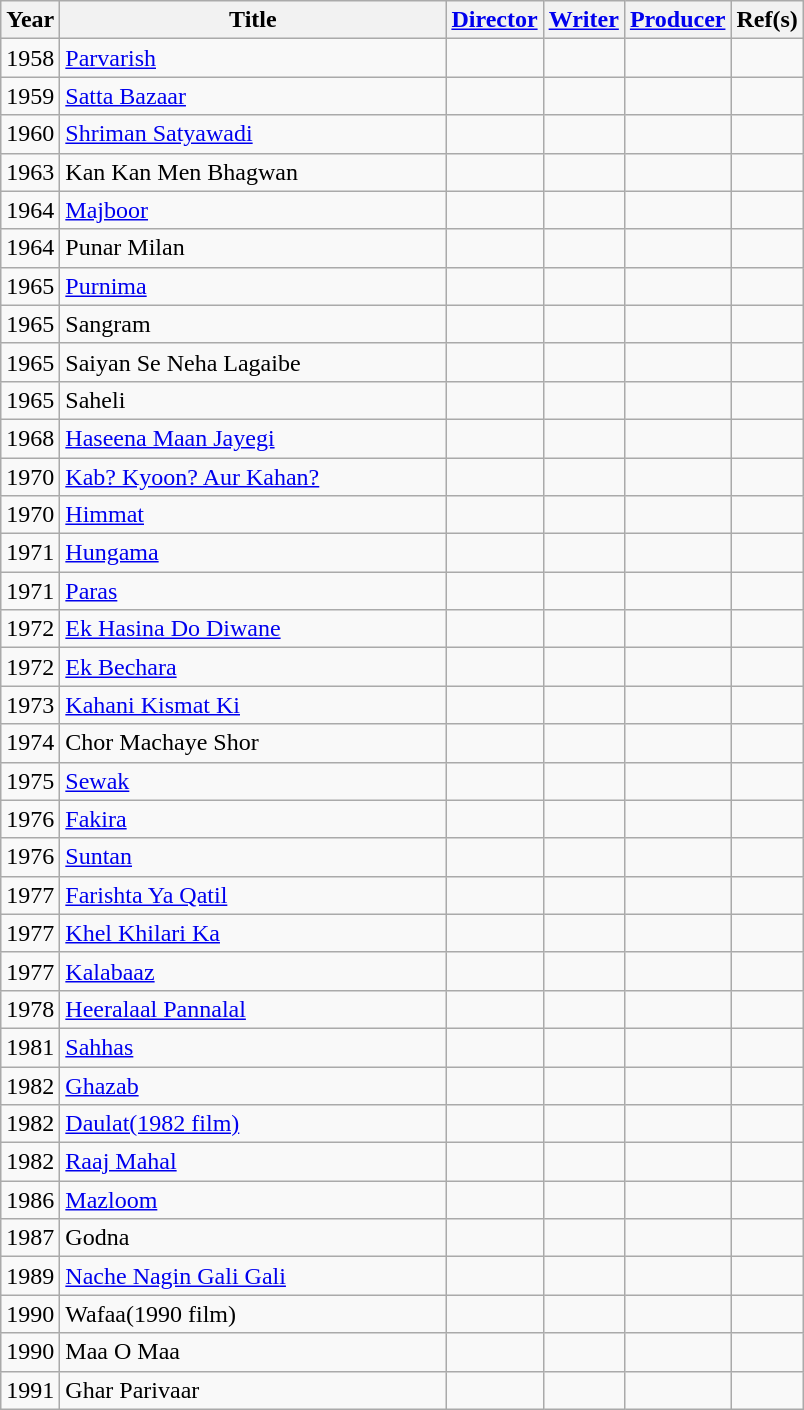<table class="wikitable">
<tr>
<th>Year</th>
<th scope="col" style="width:250px;">Title</th>
<th><a href='#'>Director</a></th>
<th><a href='#'>Writer</a></th>
<th><a href='#'>Producer</a></th>
<th>Ref(s)</th>
</tr>
<tr>
<td>1958</td>
<td><a href='#'>Parvarish</a></td>
<td></td>
<td></td>
<td></td>
<td></td>
</tr>
<tr>
<td>1959</td>
<td><a href='#'>Satta Bazaar</a></td>
<td></td>
<td></td>
<td></td>
<td></td>
</tr>
<tr>
<td>1960</td>
<td><a href='#'>Shriman Satyawadi</a></td>
<td></td>
<td></td>
<td></td>
<td></td>
</tr>
<tr>
<td>1963</td>
<td>Kan Kan Men Bhagwan</td>
<td></td>
<td></td>
<td></td>
<td></td>
</tr>
<tr>
<td>1964</td>
<td><a href='#'>Majboor</a></td>
<td></td>
<td></td>
<td></td>
<td></td>
</tr>
<tr>
<td>1964</td>
<td>Punar Milan</td>
<td></td>
<td></td>
<td></td>
<td><br></td>
</tr>
<tr>
<td>1965</td>
<td><a href='#'>Purnima</a></td>
<td></td>
<td></td>
<td></td>
<td></td>
</tr>
<tr>
<td>1965</td>
<td>Sangram</td>
<td></td>
<td></td>
<td></td>
<td></td>
</tr>
<tr>
<td>1965</td>
<td>Saiyan Se Neha Lagaibe</td>
<td></td>
<td></td>
<td></td>
<td></td>
</tr>
<tr>
<td>1965</td>
<td>Saheli</td>
<td></td>
<td></td>
<td></td>
<td></td>
</tr>
<tr>
<td>1968</td>
<td><a href='#'>Haseena Maan Jayegi</a></td>
<td></td>
<td></td>
<td></td>
<td></td>
</tr>
<tr>
<td>1970</td>
<td><a href='#'>Kab? Kyoon? Aur Kahan?</a></td>
<td></td>
<td></td>
<td></td>
<td></td>
</tr>
<tr>
<td>1970</td>
<td><a href='#'>Himmat</a></td>
<td></td>
<td></td>
<td></td>
<td></td>
</tr>
<tr>
<td>1971</td>
<td><a href='#'>Hungama</a></td>
<td></td>
<td></td>
<td></td>
<td></td>
</tr>
<tr>
<td>1971</td>
<td><a href='#'>Paras</a></td>
<td></td>
<td></td>
<td></td>
<td></td>
</tr>
<tr>
<td>1972</td>
<td><a href='#'>Ek Hasina Do Diwane</a></td>
<td></td>
<td></td>
<td></td>
<td></td>
</tr>
<tr>
<td>1972</td>
<td><a href='#'>Ek Bechara</a></td>
<td></td>
<td></td>
<td></td>
<td></td>
</tr>
<tr>
<td>1973</td>
<td><a href='#'>Kahani Kismat Ki</a></td>
<td></td>
<td></td>
<td></td>
<td></td>
</tr>
<tr>
<td>1974</td>
<td>Chor Machaye Shor</td>
<td></td>
<td></td>
<td></td>
<td></td>
</tr>
<tr>
<td>1975</td>
<td><a href='#'>Sewak</a></td>
<td></td>
<td></td>
<td></td>
<td></td>
</tr>
<tr>
<td>1976</td>
<td><a href='#'>Fakira</a></td>
<td></td>
<td></td>
<td></td>
<td></td>
</tr>
<tr>
<td>1976</td>
<td><a href='#'>Suntan</a></td>
<td></td>
<td></td>
<td></td>
<td></td>
</tr>
<tr>
<td>1977</td>
<td><a href='#'>Farishta Ya Qatil</a></td>
<td></td>
<td></td>
<td></td>
<td></td>
</tr>
<tr>
<td>1977</td>
<td><a href='#'>Khel Khilari Ka</a></td>
<td></td>
<td></td>
<td></td>
<td></td>
</tr>
<tr>
<td>1977</td>
<td><a href='#'>Kalabaaz</a></td>
<td></td>
<td></td>
<td></td>
<td></td>
</tr>
<tr>
<td>1978</td>
<td><a href='#'>Heeralaal Pannalal</a></td>
<td></td>
<td></td>
<td></td>
<td></td>
</tr>
<tr>
<td>1981</td>
<td><a href='#'>Sahhas</a></td>
<td></td>
<td></td>
<td></td>
<td></td>
</tr>
<tr>
<td>1982</td>
<td><a href='#'>Ghazab</a></td>
<td></td>
<td></td>
<td></td>
<td></td>
</tr>
<tr>
<td>1982</td>
<td><a href='#'>Daulat(1982 film)</a></td>
<td></td>
<td></td>
<td></td>
<td></td>
</tr>
<tr>
<td>1982</td>
<td><a href='#'>Raaj Mahal</a></td>
<td></td>
<td></td>
<td></td>
<td></td>
</tr>
<tr>
<td>1986</td>
<td><a href='#'>Mazloom</a></td>
<td></td>
<td></td>
<td></td>
<td></td>
</tr>
<tr>
<td>1987</td>
<td>Godna</td>
<td></td>
<td></td>
<td></td>
<td></td>
</tr>
<tr>
<td>1989</td>
<td><a href='#'>Nache Nagin Gali Gali</a></td>
<td></td>
<td></td>
<td></td>
<td></td>
</tr>
<tr>
<td>1990</td>
<td>Wafaa(1990 film)</td>
<td></td>
<td></td>
<td></td>
<td></td>
</tr>
<tr>
<td>1990</td>
<td>Maa O Maa</td>
<td></td>
<td></td>
<td></td>
<td></td>
</tr>
<tr>
<td>1991</td>
<td>Ghar Parivaar</td>
<td></td>
<td></td>
<td></td>
<td></td>
</tr>
</table>
